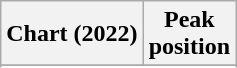<table class="wikitable sortable plainrowheaders">
<tr>
<th scope="col">Chart (2022)</th>
<th scope="col">Peak<br>position</th>
</tr>
<tr>
</tr>
<tr>
</tr>
<tr>
</tr>
<tr>
</tr>
<tr>
</tr>
<tr>
</tr>
</table>
